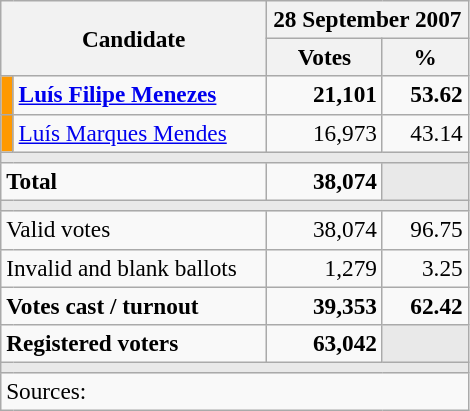<table class="wikitable" style="text-align:right; font-size:97%;">
<tr>
<th rowspan="2" colspan="2" width="170">Candidate</th>
<th colspan="2">28 September 2007</th>
</tr>
<tr>
<th width="70">Votes</th>
<th width="50">%</th>
</tr>
<tr>
<td style="color:inherit;background:#FF9900"></td>
<td align="left"><strong><a href='#'>Luís Filipe Menezes</a></strong></td>
<td><strong>21,101</strong></td>
<td><strong>53.62</strong></td>
</tr>
<tr>
<td style="color:inherit;background:#FF9900"></td>
<td align="left"><a href='#'>Luís Marques Mendes</a></td>
<td>16,973</td>
<td>43.14</td>
</tr>
<tr>
<td colspan="4" bgcolor="#E9E9E9"></td>
</tr>
<tr style="font-weight:bold;">
<td align="left" colspan="2">Total</td>
<td>38,074</td>
<td bgcolor="#E9E9E9"></td>
</tr>
<tr>
<td colspan="4" bgcolor="#E9E9E9"></td>
</tr>
<tr>
<td align="left" colspan="2">Valid votes</td>
<td>38,074</td>
<td>96.75</td>
</tr>
<tr>
<td align="left" colspan="2">Invalid and blank ballots</td>
<td>1,279</td>
<td>3.25</td>
</tr>
<tr style="font-weight:bold;">
<td align="left" colspan="2">Votes cast / turnout</td>
<td>39,353</td>
<td>62.42</td>
</tr>
<tr style="font-weight:bold;">
<td align="left" colspan="2">Registered voters</td>
<td>63,042</td>
<td bgcolor="#E9E9E9"></td>
</tr>
<tr>
<td colspan="4" bgcolor="#E9E9E9"></td>
</tr>
<tr>
<td align="left" colspan="6">Sources: </td>
</tr>
</table>
